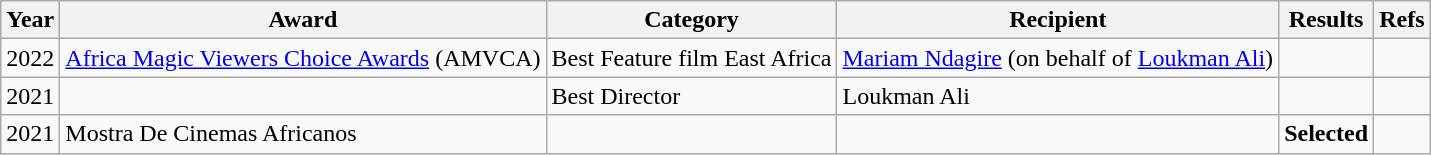<table class="wikitable">
<tr>
<th>Year</th>
<th>Award</th>
<th>Category</th>
<th>Recipient</th>
<th>Results</th>
<th>Refs</th>
</tr>
<tr>
<td>2022</td>
<td><a href='#'>Africa Magic Viewers Choice Awards</a> (AMVCA)</td>
<td>Best Feature film East Africa</td>
<td><a href='#'>Mariam Ndagire</a> (on behalf of <a href='#'>Loukman Ali</a>)</td>
<td></td>
<td></td>
</tr>
<tr>
<td>2021</td>
<td></td>
<td>Best Director</td>
<td>Loukman Ali</td>
<td></td>
<td></td>
</tr>
<tr>
<td>2021</td>
<td>Mostra De Cinemas Africanos</td>
<td></td>
<td></td>
<td><strong>Selected</strong></td>
<td></td>
</tr>
</table>
